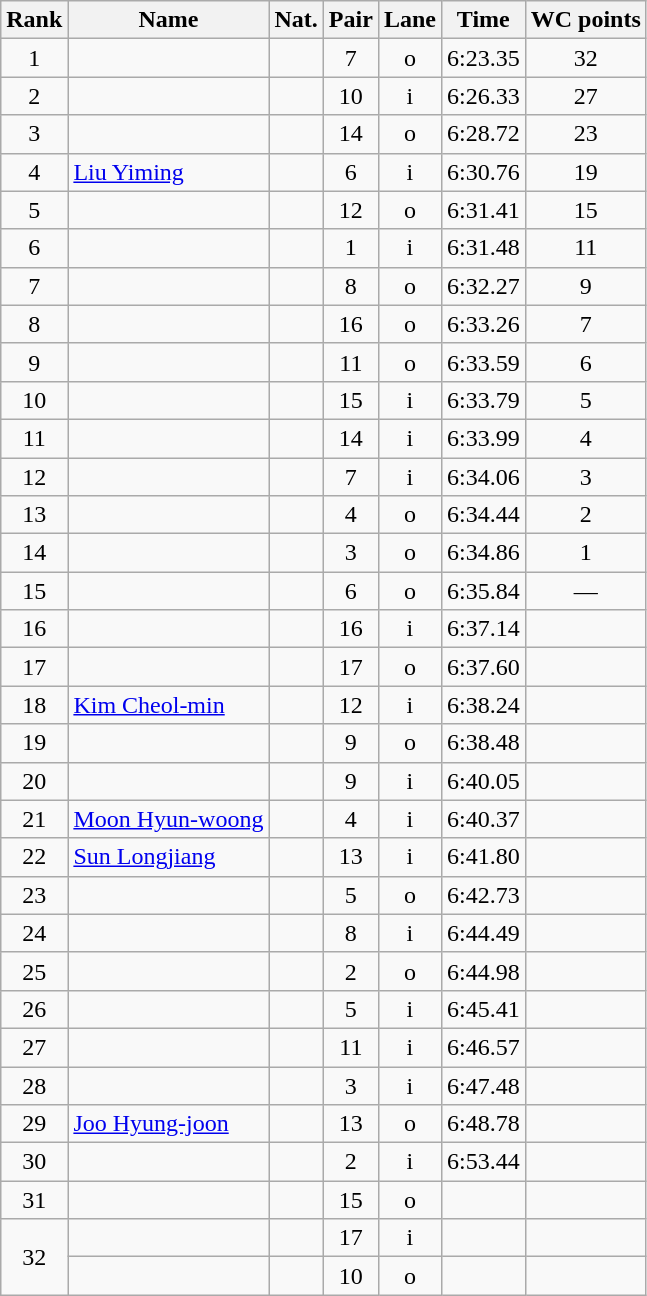<table class="wikitable sortable" style="text-align:center">
<tr>
<th>Rank</th>
<th>Name</th>
<th>Nat.</th>
<th>Pair</th>
<th>Lane</th>
<th>Time</th>
<th>WC points</th>
</tr>
<tr>
<td>1</td>
<td align=left></td>
<td></td>
<td>7</td>
<td>o</td>
<td>6:23.35</td>
<td>32</td>
</tr>
<tr>
<td>2</td>
<td align=left></td>
<td></td>
<td>10</td>
<td>i</td>
<td>6:26.33</td>
<td>27</td>
</tr>
<tr>
<td>3</td>
<td align=left></td>
<td></td>
<td>14</td>
<td>o</td>
<td>6:28.72</td>
<td>23</td>
</tr>
<tr>
<td>4</td>
<td align=left><a href='#'>Liu Yiming</a></td>
<td></td>
<td>6</td>
<td>i</td>
<td>6:30.76</td>
<td>19</td>
</tr>
<tr>
<td>5</td>
<td align=left></td>
<td></td>
<td>12</td>
<td>o</td>
<td>6:31.41</td>
<td>15</td>
</tr>
<tr>
<td>6</td>
<td align=left></td>
<td></td>
<td>1</td>
<td>i</td>
<td>6:31.48</td>
<td>11</td>
</tr>
<tr>
<td>7</td>
<td align=left></td>
<td></td>
<td>8</td>
<td>o</td>
<td>6:32.27</td>
<td>9</td>
</tr>
<tr>
<td>8</td>
<td align=left></td>
<td></td>
<td>16</td>
<td>o</td>
<td>6:33.26</td>
<td>7</td>
</tr>
<tr>
<td>9</td>
<td align=left></td>
<td></td>
<td>11</td>
<td>o</td>
<td>6:33.59</td>
<td>6</td>
</tr>
<tr>
<td>10</td>
<td align=left></td>
<td></td>
<td>15</td>
<td>i</td>
<td>6:33.79</td>
<td>5</td>
</tr>
<tr>
<td>11</td>
<td align=left></td>
<td></td>
<td>14</td>
<td>i</td>
<td>6:33.99</td>
<td>4</td>
</tr>
<tr>
<td>12</td>
<td align=left></td>
<td></td>
<td>7</td>
<td>i</td>
<td>6:34.06</td>
<td>3</td>
</tr>
<tr>
<td>13</td>
<td align=left></td>
<td></td>
<td>4</td>
<td>o</td>
<td>6:34.44</td>
<td>2</td>
</tr>
<tr>
<td>14</td>
<td align=left></td>
<td></td>
<td>3</td>
<td>o</td>
<td>6:34.86</td>
<td>1</td>
</tr>
<tr>
<td>15</td>
<td align=left></td>
<td></td>
<td>6</td>
<td>o</td>
<td>6:35.84</td>
<td>—</td>
</tr>
<tr>
<td>16</td>
<td align=left></td>
<td></td>
<td>16</td>
<td>i</td>
<td>6:37.14</td>
<td></td>
</tr>
<tr>
<td>17</td>
<td align=left></td>
<td></td>
<td>17</td>
<td>o</td>
<td>6:37.60</td>
<td></td>
</tr>
<tr>
<td>18</td>
<td align=left><a href='#'>Kim Cheol-min</a></td>
<td></td>
<td>12</td>
<td>i</td>
<td>6:38.24</td>
<td></td>
</tr>
<tr>
<td>19</td>
<td align=left></td>
<td></td>
<td>9</td>
<td>o</td>
<td>6:38.48</td>
<td></td>
</tr>
<tr>
<td>20</td>
<td align=left></td>
<td></td>
<td>9</td>
<td>i</td>
<td>6:40.05</td>
<td></td>
</tr>
<tr>
<td>21</td>
<td align=left><a href='#'>Moon Hyun-woong</a></td>
<td></td>
<td>4</td>
<td>i</td>
<td>6:40.37</td>
<td></td>
</tr>
<tr>
<td>22</td>
<td align=left><a href='#'>Sun Longjiang</a></td>
<td></td>
<td>13</td>
<td>i</td>
<td>6:41.80</td>
<td></td>
</tr>
<tr>
<td>23</td>
<td align=left></td>
<td></td>
<td>5</td>
<td>o</td>
<td>6:42.73</td>
<td></td>
</tr>
<tr>
<td>24</td>
<td align=left></td>
<td></td>
<td>8</td>
<td>i</td>
<td>6:44.49</td>
<td></td>
</tr>
<tr>
<td>25</td>
<td align=left></td>
<td></td>
<td>2</td>
<td>o</td>
<td>6:44.98</td>
<td></td>
</tr>
<tr>
<td>26</td>
<td align=left></td>
<td></td>
<td>5</td>
<td>i</td>
<td>6:45.41</td>
<td></td>
</tr>
<tr>
<td>27</td>
<td align=left></td>
<td></td>
<td>11</td>
<td>i</td>
<td>6:46.57</td>
<td></td>
</tr>
<tr>
<td>28</td>
<td align=left></td>
<td></td>
<td>3</td>
<td>i</td>
<td>6:47.48</td>
<td></td>
</tr>
<tr>
<td>29</td>
<td align=left><a href='#'>Joo Hyung-joon</a></td>
<td></td>
<td>13</td>
<td>o</td>
<td>6:48.78</td>
<td></td>
</tr>
<tr>
<td>30</td>
<td align=left></td>
<td></td>
<td>2</td>
<td>i</td>
<td>6:53.44</td>
<td></td>
</tr>
<tr>
<td>31</td>
<td align=left></td>
<td></td>
<td>15</td>
<td>o</td>
<td></td>
<td></td>
</tr>
<tr>
<td rowspan=2>32</td>
<td align=left></td>
<td></td>
<td>17</td>
<td>i</td>
<td></td>
<td></td>
</tr>
<tr>
<td align=left></td>
<td></td>
<td>10</td>
<td>o</td>
<td></td>
<td></td>
</tr>
</table>
